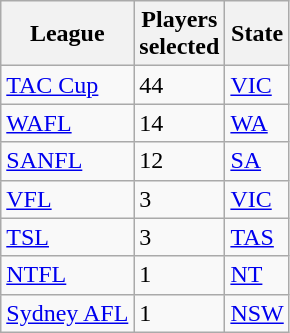<table class="wikitable sortable">
<tr>
<th>League</th>
<th>Players<br>selected</th>
<th>State</th>
</tr>
<tr>
<td><a href='#'>TAC Cup</a></td>
<td>44</td>
<td><a href='#'>VIC</a></td>
</tr>
<tr>
<td><a href='#'>WAFL</a></td>
<td>14</td>
<td><a href='#'>WA</a></td>
</tr>
<tr>
<td><a href='#'>SANFL</a></td>
<td>12</td>
<td><a href='#'>SA</a></td>
</tr>
<tr>
<td><a href='#'>VFL</a></td>
<td>3</td>
<td><a href='#'>VIC</a></td>
</tr>
<tr>
<td><a href='#'>TSL</a></td>
<td>3</td>
<td><a href='#'>TAS</a></td>
</tr>
<tr>
<td><a href='#'>NTFL</a></td>
<td>1</td>
<td><a href='#'>NT</a></td>
</tr>
<tr>
<td><a href='#'>Sydney AFL</a></td>
<td>1</td>
<td><a href='#'>NSW</a></td>
</tr>
</table>
